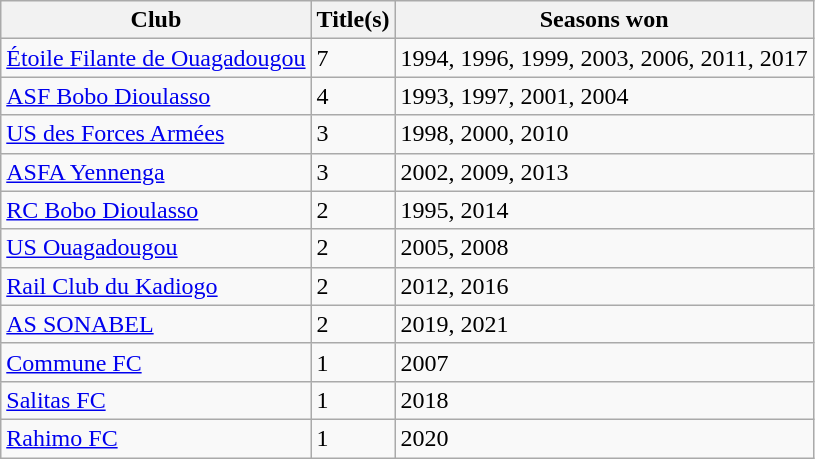<table class="wikitable">
<tr>
<th>Club</th>
<th>Title(s)</th>
<th>Seasons won</th>
</tr>
<tr>
<td><a href='#'>Étoile Filante de Ouagadougou</a></td>
<td>7</td>
<td>1994, 1996, 1999, 2003, 2006, 2011, 2017</td>
</tr>
<tr>
<td><a href='#'>ASF Bobo Dioulasso</a></td>
<td>4</td>
<td>1993, 1997, 2001, 2004</td>
</tr>
<tr>
<td><a href='#'>US des Forces Armées</a></td>
<td>3</td>
<td>1998, 2000, 2010</td>
</tr>
<tr>
<td><a href='#'>ASFA Yennenga</a></td>
<td>3</td>
<td>2002, 2009, 2013</td>
</tr>
<tr>
<td><a href='#'>RC Bobo Dioulasso</a></td>
<td>2</td>
<td>1995, 2014</td>
</tr>
<tr>
<td><a href='#'>US Ouagadougou</a></td>
<td>2</td>
<td>2005, 2008</td>
</tr>
<tr>
<td><a href='#'>Rail Club du Kadiogo</a></td>
<td>2</td>
<td>2012, 2016</td>
</tr>
<tr>
<td><a href='#'>AS SONABEL</a></td>
<td>2</td>
<td>2019, 2021</td>
</tr>
<tr>
<td><a href='#'>Commune FC</a></td>
<td>1</td>
<td>2007</td>
</tr>
<tr>
<td><a href='#'>Salitas FC</a></td>
<td>1</td>
<td>2018</td>
</tr>
<tr>
<td><a href='#'>Rahimo FC</a></td>
<td>1</td>
<td>2020</td>
</tr>
</table>
